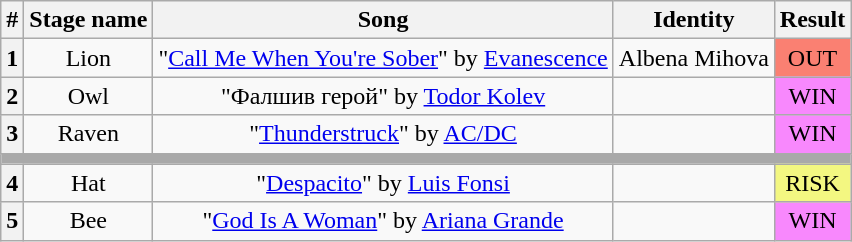<table class="wikitable" style="text-align: center;">
<tr>
<th>#</th>
<th>Stage name</th>
<th>Song</th>
<th>Identity</th>
<th>Result</th>
</tr>
<tr>
<th>1</th>
<td>Lion</td>
<td>"<a href='#'>Call Me When You're Sober</a>" by <a href='#'>Evanescence</a></td>
<td>Albena Mihova</td>
<td bgcolor=salmon>OUT</td>
</tr>
<tr>
<th>2</th>
<td>Owl</td>
<td>"Фалшив герой" by <a href='#'>Todor Kolev</a></td>
<td></td>
<td bgcolor="#F888FD">WIN</td>
</tr>
<tr>
<th>3</th>
<td>Raven</td>
<td>"<a href='#'>Thunderstruck</a>" by <a href='#'>AC/DC</a></td>
<td></td>
<td bgcolor="#F888FD">WIN</td>
</tr>
<tr>
<td colspan="5" style="background:darkgray"></td>
</tr>
<tr>
<th>4</th>
<td>Hat</td>
<td>"<a href='#'>Despacito</a>" by <a href='#'>Luis Fonsi</a></td>
<td></td>
<td bgcolor="#F3F781">RISK</td>
</tr>
<tr>
<th>5</th>
<td>Bee</td>
<td>"<a href='#'>God Is A Woman</a>" by <a href='#'>Ariana Grande</a></td>
<td></td>
<td bgcolor="#F888FD">WIN</td>
</tr>
</table>
